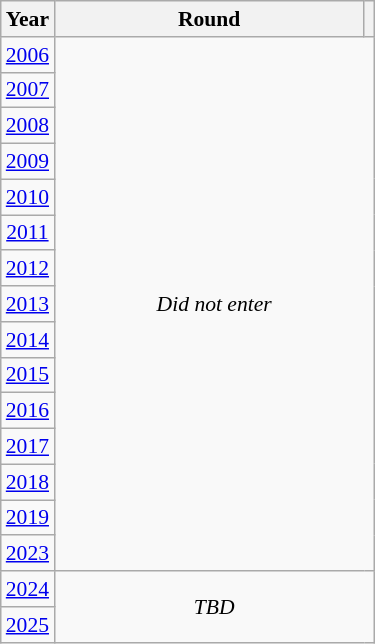<table class="wikitable" style="text-align: center; font-size:90%">
<tr>
<th>Year</th>
<th style="width:200px">Round</th>
<th></th>
</tr>
<tr>
<td><a href='#'>2006</a></td>
<td colspan="2" rowspan="15"><em>Did not enter</em></td>
</tr>
<tr>
<td><a href='#'>2007</a></td>
</tr>
<tr>
<td><a href='#'>2008</a></td>
</tr>
<tr>
<td><a href='#'>2009</a></td>
</tr>
<tr>
<td><a href='#'>2010</a></td>
</tr>
<tr>
<td><a href='#'>2011</a></td>
</tr>
<tr>
<td><a href='#'>2012</a></td>
</tr>
<tr>
<td><a href='#'>2013</a></td>
</tr>
<tr>
<td><a href='#'>2014</a></td>
</tr>
<tr>
<td><a href='#'>2015</a></td>
</tr>
<tr>
<td><a href='#'>2016</a></td>
</tr>
<tr>
<td><a href='#'>2017</a></td>
</tr>
<tr>
<td><a href='#'>2018</a></td>
</tr>
<tr>
<td><a href='#'>2019</a></td>
</tr>
<tr>
<td><a href='#'>2023</a></td>
</tr>
<tr>
<td><a href='#'>2024</a></td>
<td colspan="2" rowspan="2"><em>TBD</em></td>
</tr>
<tr>
<td><a href='#'>2025</a></td>
</tr>
</table>
